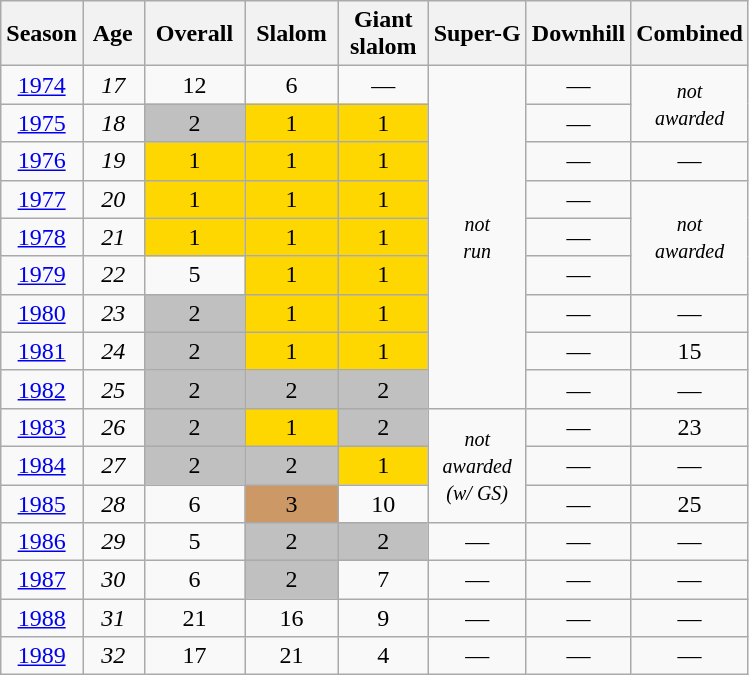<table class=wikitable style="text-align:center">
<tr>
<th>Season</th>
<th> Age </th>
<th> Overall </th>
<th> Slalom </th>
<th>Giant<br> slalom </th>
<th>Super-G</th>
<th>Downhill</th>
<th>Combined</th>
</tr>
<tr>
<td><a href='#'>1974</a></td>
<td><em>17</em></td>
<td>12</td>
<td>6</td>
<td>—</td>
<td rowspan=9><small><em>not<br>run</em></small></td>
<td>—</td>
<td rowspan=2><small><em>not<br>awarded</em></small></td>
</tr>
<tr>
<td><a href='#'>1975</a></td>
<td><em>18</em></td>
<td bgcolor="silver">2</td>
<td bgcolor="gold">1</td>
<td bgcolor="gold">1</td>
<td>—</td>
</tr>
<tr>
<td><a href='#'>1976</a></td>
<td><em>19</em></td>
<td bgcolor="gold">1</td>
<td bgcolor="gold">1</td>
<td bgcolor="gold">1</td>
<td>—</td>
<td>—</td>
</tr>
<tr>
<td><a href='#'>1977</a></td>
<td><em>20</em></td>
<td bgcolor="gold">1</td>
<td bgcolor="gold">1</td>
<td bgcolor="gold">1</td>
<td>—</td>
<td rowspan=3><small><em>not<br>awarded</em></small></td>
</tr>
<tr>
<td><a href='#'>1978</a></td>
<td><em>21</em></td>
<td bgcolor="gold">1</td>
<td bgcolor="gold">1</td>
<td bgcolor="gold">1</td>
<td>—</td>
</tr>
<tr>
<td><a href='#'>1979</a></td>
<td><em>22</em></td>
<td>5</td>
<td bgcolor="gold">1</td>
<td bgcolor="gold">1</td>
<td>—</td>
</tr>
<tr>
<td><a href='#'>1980</a></td>
<td><em>23</em></td>
<td bgcolor="silver">2</td>
<td bgcolor="gold">1</td>
<td bgcolor="gold">1</td>
<td>—</td>
<td>—</td>
</tr>
<tr>
<td><a href='#'>1981</a></td>
<td><em>24</em></td>
<td bgcolor="silver">2</td>
<td bgcolor="gold">1</td>
<td bgcolor="gold">1</td>
<td>—</td>
<td>15</td>
</tr>
<tr>
<td><a href='#'>1982</a></td>
<td><em>25</em></td>
<td bgcolor="silver">2</td>
<td bgcolor="silver">2</td>
<td bgcolor="silver">2</td>
<td>—</td>
<td>—</td>
</tr>
<tr>
<td><a href='#'>1983</a></td>
<td><em>26</em></td>
<td bgcolor="silver">2</td>
<td bgcolor="gold">1</td>
<td bgcolor="silver">2</td>
<td rowspan=3><small><em>not<br>awarded<br>(w/ GS)</em></small></td>
<td>—</td>
<td>23</td>
</tr>
<tr>
<td><a href='#'>1984</a></td>
<td><em>27</em></td>
<td bgcolor="silver">2</td>
<td bgcolor="silver">2</td>
<td bgcolor="gold">1</td>
<td>—</td>
<td>—</td>
</tr>
<tr>
<td><a href='#'>1985</a></td>
<td><em>28</em></td>
<td>6</td>
<td bgcolor="cc9966">3</td>
<td>10</td>
<td>—</td>
<td>25</td>
</tr>
<tr>
<td><a href='#'>1986</a></td>
<td><em>29</em></td>
<td>5</td>
<td bgcolor="silver">2</td>
<td bgcolor="silver">2</td>
<td>—</td>
<td>—</td>
<td>—</td>
</tr>
<tr>
<td><a href='#'>1987</a></td>
<td><em>30</em></td>
<td>6</td>
<td bgcolor="silver">2</td>
<td>7</td>
<td>—</td>
<td>—</td>
<td>—</td>
</tr>
<tr>
<td><a href='#'>1988</a></td>
<td><em>31</em></td>
<td>21</td>
<td>16</td>
<td>9</td>
<td>—</td>
<td>—</td>
<td>—</td>
</tr>
<tr>
<td><a href='#'>1989</a></td>
<td><em>32</em></td>
<td>17</td>
<td>21</td>
<td>4</td>
<td>—</td>
<td>—</td>
<td>—</td>
</tr>
</table>
